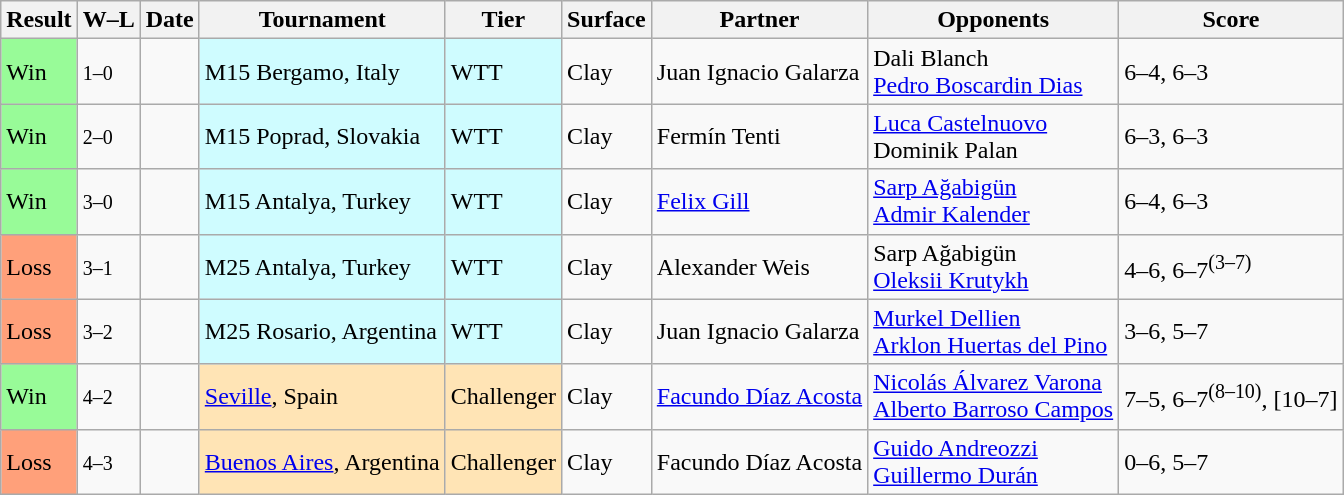<table class="sortable wikitable">
<tr>
<th>Result</th>
<th class="unsortable">W–L</th>
<th>Date</th>
<th>Tournament</th>
<th>Tier</th>
<th>Surface</th>
<th>Partner</th>
<th>Opponents</th>
<th class="unsortable">Score</th>
</tr>
<tr>
<td bgcolor=98FB98>Win</td>
<td><small>1–0</small></td>
<td></td>
<td style="background:#cffcff;">M15 Bergamo, Italy</td>
<td style="background:#cffcff;">WTT</td>
<td>Clay</td>
<td> Juan Ignacio Galarza</td>
<td> Dali Blanch<br> <a href='#'>Pedro Boscardin Dias</a></td>
<td>6–4, 6–3</td>
</tr>
<tr>
<td bgcolor=98FB98>Win</td>
<td><small>2–0</small></td>
<td></td>
<td style="background:#cffcff;">M15 Poprad, Slovakia</td>
<td style="background:#cffcff;">WTT</td>
<td>Clay</td>
<td> Fermín Tenti</td>
<td> <a href='#'>Luca Castelnuovo</a><br> Dominik Palan</td>
<td>6–3, 6–3</td>
</tr>
<tr>
<td bgcolor=98FB98>Win</td>
<td><small>3–0</small></td>
<td></td>
<td style="background:#cffcff;">M15 Antalya, Turkey</td>
<td style="background:#cffcff;">WTT</td>
<td>Clay</td>
<td> <a href='#'>Felix Gill</a></td>
<td> <a href='#'>Sarp Ağabigün</a><br> <a href='#'>Admir Kalender</a></td>
<td>6–4, 6–3</td>
</tr>
<tr>
<td bgcolor=FFA07A>Loss</td>
<td><small>3–1</small></td>
<td></td>
<td style="background:#cffcff;">M25 Antalya, Turkey</td>
<td style="background:#cffcff;">WTT</td>
<td>Clay</td>
<td> Alexander Weis</td>
<td> Sarp Ağabigün<br> <a href='#'>Oleksii Krutykh</a></td>
<td>4–6, 6–7<sup>(3–7)</sup></td>
</tr>
<tr>
<td bgcolor=FFA07A>Loss</td>
<td><small>3–2</small></td>
<td></td>
<td style="background:#cffcff;">M25 Rosario, Argentina</td>
<td style="background:#cffcff;">WTT</td>
<td>Clay</td>
<td> Juan Ignacio Galarza</td>
<td> <a href='#'>Murkel Dellien</a><br> <a href='#'>Arklon Huertas del Pino</a></td>
<td>3–6, 5–7</td>
</tr>
<tr>
<td bgcolor=98FB98>Win</td>
<td><small>4–2</small></td>
<td><a href='#'></a></td>
<td style="background:moccasin;"><a href='#'>Seville</a>, Spain</td>
<td style="background:moccasin;">Challenger</td>
<td>Clay</td>
<td> <a href='#'>Facundo Díaz Acosta</a></td>
<td> <a href='#'>Nicolás Álvarez Varona</a><br> <a href='#'>Alberto Barroso Campos</a></td>
<td>7–5, 6–7<sup>(8–10)</sup>, [10–7]</td>
</tr>
<tr>
<td bgcolor=FFA07A>Loss</td>
<td><small>4–3</small></td>
<td><a href='#'></a></td>
<td style="background:moccasin;"><a href='#'>Buenos Aires</a>, Argentina</td>
<td style="background:moccasin;">Challenger</td>
<td>Clay</td>
<td> Facundo Díaz Acosta</td>
<td> <a href='#'>Guido Andreozzi</a><br> <a href='#'>Guillermo Durán</a></td>
<td>0–6, 5–7</td>
</tr>
</table>
